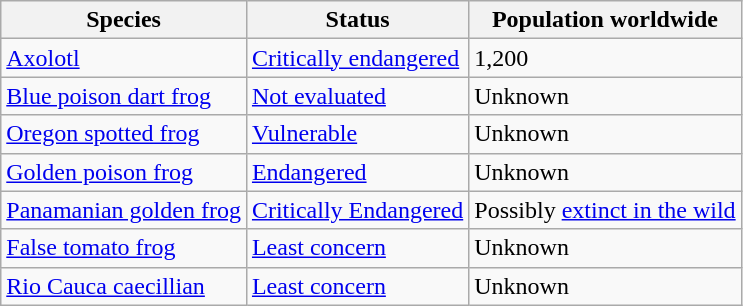<table class="wikitable sortable">
<tr>
<th>Species</th>
<th>Status</th>
<th>Population worldwide</th>
</tr>
<tr>
<td><a href='#'>Axolotl</a></td>
<td><a href='#'>Critically endangered</a></td>
<td>1,200</td>
</tr>
<tr>
<td><a href='#'>Blue poison dart frog</a></td>
<td><a href='#'>Not evaluated</a></td>
<td>Unknown</td>
</tr>
<tr>
<td><a href='#'>Oregon spotted frog</a></td>
<td><a href='#'>Vulnerable</a></td>
<td>Unknown</td>
</tr>
<tr>
<td><a href='#'>Golden poison frog</a></td>
<td><a href='#'>Endangered</a></td>
<td>Unknown</td>
</tr>
<tr>
<td><a href='#'>Panamanian golden frog</a></td>
<td><a href='#'>Critically Endangered</a></td>
<td>Possibly <a href='#'>extinct in the wild</a></td>
</tr>
<tr>
<td><a href='#'>False tomato frog</a></td>
<td><a href='#'>Least concern</a></td>
<td>Unknown</td>
</tr>
<tr>
<td><a href='#'>Rio Cauca caecillian</a></td>
<td><a href='#'>Least concern</a></td>
<td>Unknown</td>
</tr>
</table>
